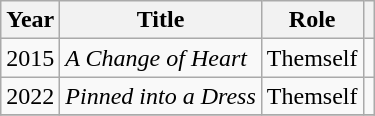<table class="wikitable plainrowheaders" style="text-align:left;">
<tr>
<th>Year</th>
<th>Title</th>
<th>Role</th>
<th></th>
</tr>
<tr>
<td>2015</td>
<td><em>A Change of Heart</em></td>
<td>Themself</td>
<td></td>
</tr>
<tr>
<td>2022</td>
<td><em>Pinned into a Dress</em></td>
<td>Themself</td>
<td></td>
</tr>
<tr>
</tr>
</table>
